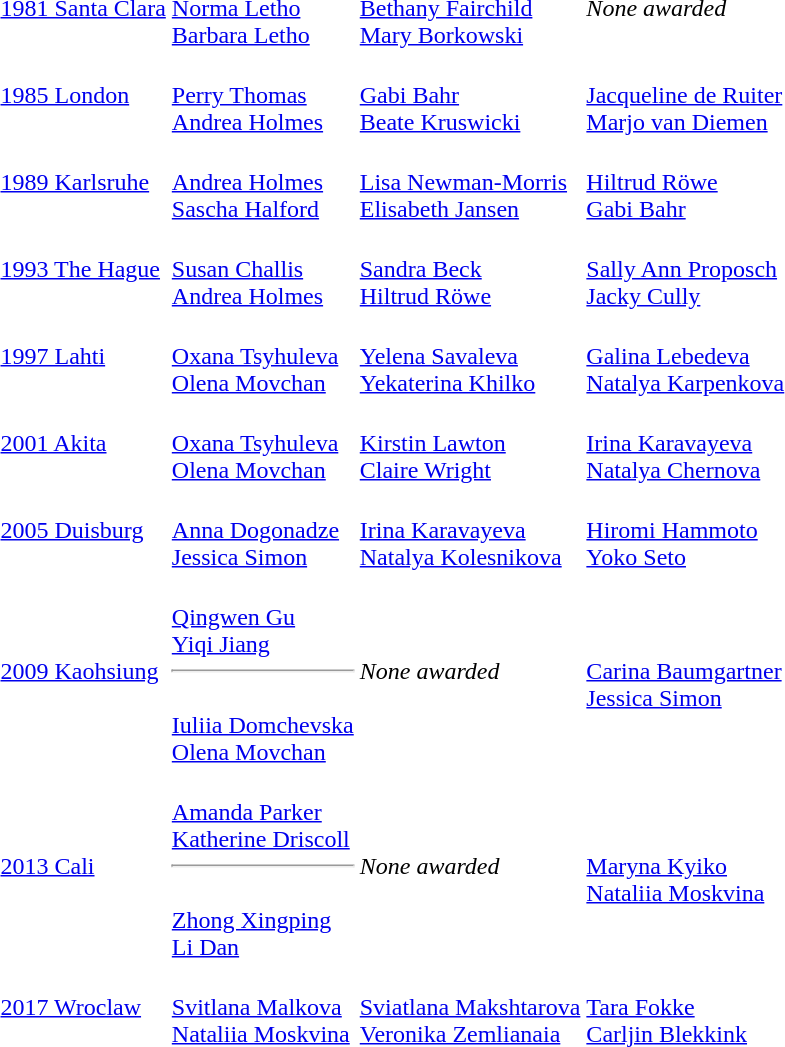<table>
<tr>
<td><a href='#'>1981 Santa Clara</a></td>
<td><br> <a href='#'>Norma Letho</a><br><a href='#'>Barbara Letho</a></td>
<td><br> <a href='#'>Bethany Fairchild</a><br><a href='#'>Mary Borkowski</a></td>
<td><em>None awarded</em></td>
</tr>
<tr>
<td><a href='#'>1985 London</a></td>
<td><br> <a href='#'>Perry Thomas</a><br><a href='#'>Andrea Holmes</a></td>
<td><br> <a href='#'>Gabi Bahr</a><br><a href='#'>Beate Kruswicki</a></td>
<td><br> <a href='#'>Jacqueline de Ruiter</a><br><a href='#'>Marjo van Diemen</a></td>
</tr>
<tr>
<td><a href='#'>1989 Karlsruhe</a></td>
<td><br> <a href='#'>Andrea Holmes</a><br><a href='#'>Sascha Halford</a></td>
<td><br> <a href='#'>Lisa Newman-Morris</a><br><a href='#'>Elisabeth Jansen</a></td>
<td><br> <a href='#'>Hiltrud Röwe</a><br><a href='#'>Gabi Bahr</a></td>
</tr>
<tr>
<td><a href='#'>1993 The Hague</a></td>
<td><br> <a href='#'>Susan Challis</a><br><a href='#'>Andrea Holmes</a></td>
<td><br> <a href='#'>Sandra Beck</a><br><a href='#'>Hiltrud Röwe</a></td>
<td><br> <a href='#'>Sally Ann Proposch</a><br><a href='#'>Jacky Cully</a></td>
</tr>
<tr>
<td><a href='#'>1997 Lahti</a></td>
<td><br> <a href='#'>Oxana Tsyhuleva</a><br><a href='#'>Olena Movchan</a></td>
<td><br> <a href='#'>Yelena Savaleva</a><br><a href='#'>Yekaterina Khilko</a></td>
<td><br> <a href='#'>Galina Lebedeva</a><br><a href='#'>Natalya Karpenkova</a></td>
</tr>
<tr>
<td><a href='#'>2001 Akita</a></td>
<td><br> <a href='#'>Oxana Tsyhuleva</a><br><a href='#'>Olena Movchan</a></td>
<td><br> <a href='#'>Kirstin Lawton</a><br><a href='#'>Claire Wright</a></td>
<td><br> <a href='#'>Irina Karavayeva</a><br><a href='#'>Natalya Chernova</a></td>
</tr>
<tr>
<td><a href='#'>2005 Duisburg</a></td>
<td><br> <a href='#'>Anna Dogonadze</a><br><a href='#'>Jessica Simon</a></td>
<td><br> <a href='#'>Irina Karavayeva</a><br><a href='#'>Natalya Kolesnikova</a></td>
<td><br> <a href='#'>Hiromi Hammoto</a><br><a href='#'>Yoko Seto</a></td>
</tr>
<tr>
<td><a href='#'>2009 Kaohsiung</a></td>
<td><br> <a href='#'>Qingwen Gu</a><br><a href='#'>Yiqi Jiang</a><hr><br> <a href='#'>Iuliia Domchevska</a><br><a href='#'>Olena Movchan</a></td>
<td><em>None awarded</em></td>
<td><br> <a href='#'>Carina Baumgartner</a><br><a href='#'>Jessica Simon</a></td>
</tr>
<tr>
<td><a href='#'>2013 Cali</a></td>
<td><br> <a href='#'>Amanda Parker</a><br><a href='#'>Katherine Driscoll</a><hr><br> <a href='#'>Zhong Xingping</a><br><a href='#'>Li Dan</a></td>
<td><em>None awarded</em></td>
<td><br> <a href='#'>Maryna Kyiko</a><br><a href='#'>Nataliia Moskvina</a></td>
</tr>
<tr>
<td><a href='#'>2017 Wroclaw</a></td>
<td><br> <a href='#'>Svitlana Malkova</a> <br><a href='#'>Nataliia Moskvina</a></td>
<td><br> <a href='#'>Sviatlana Makshtarova</a> <br><a href='#'>Veronika Zemlianaia</a></td>
<td><br> <a href='#'>Tara Fokke</a> <br><a href='#'>Carljin Blekkink</a></td>
</tr>
</table>
